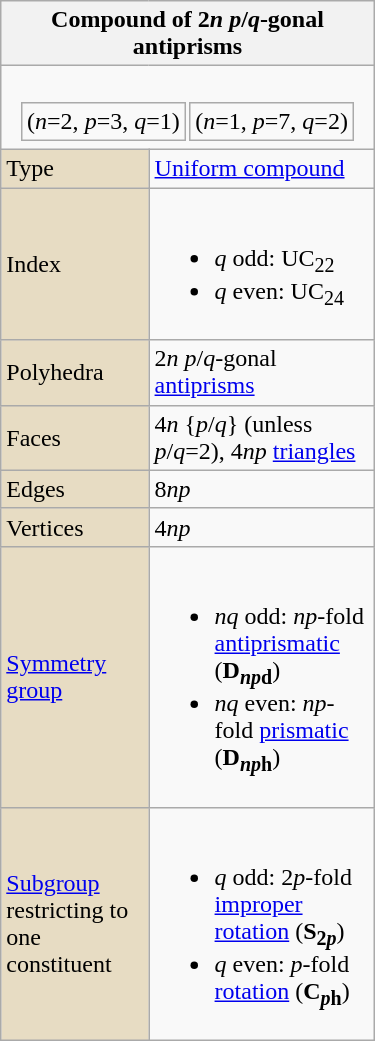<table class="wikitable" style="float:right; margin-left:8px; width:250px">
<tr>
<th bgcolor=#e7dcc3 colspan=2>Compound of 2<em>n</em> <em>p</em>/<em>q</em>-gonal antiprisms</th>
</tr>
<tr>
<td align=center colspan=2><br><table>
<tr>
<td> (<em>n</em>=2, <em>p</em>=3, <em>q</em>=1)</td>
<td> (<em>n</em>=1, <em>p</em>=7, <em>q</em>=2)</td>
</tr>
</table>
</td>
</tr>
<tr>
<td bgcolor=#e7dcc3>Type</td>
<td><a href='#'>Uniform compound</a></td>
</tr>
<tr>
<td bgcolor=#e7dcc3>Index</td>
<td><br><ul><li><em>q</em> odd: UC<sub>22</sub></li><li><em>q</em> even: UC<sub>24</sub></li></ul></td>
</tr>
<tr>
<td bgcolor=#e7dcc3>Polyhedra</td>
<td>2<em>n</em> <em>p</em>/<em>q</em>-gonal <a href='#'>antiprisms</a></td>
</tr>
<tr>
<td bgcolor=#e7dcc3>Faces</td>
<td>4<em>n</em> {<em>p</em>/<em>q</em>} (unless <em>p</em>/<em>q</em>=2), 4<em>np</em> <a href='#'>triangles</a></td>
</tr>
<tr>
<td bgcolor=#e7dcc3>Edges</td>
<td>8<em>np</em></td>
</tr>
<tr>
<td bgcolor=#e7dcc3>Vertices</td>
<td>4<em>np</em></td>
</tr>
<tr>
<td bgcolor=#e7dcc3><a href='#'>Symmetry group</a></td>
<td><br><ul><li><em>nq</em> odd: <em>np</em>-fold <a href='#'>antiprismatic</a> (<strong>D<sub><em>np</em>d</sub></strong>)</li><li><em>nq</em> even: <em>np</em>-fold <a href='#'>prismatic</a> (<strong>D<sub><em>np</em>h</sub></strong>)</li></ul></td>
</tr>
<tr>
<td bgcolor=#e7dcc3><a href='#'>Subgroup</a> restricting to one constituent</td>
<td><br><ul><li><em>q</em> odd: 2<em>p</em>-fold <a href='#'>improper rotation</a> (<strong>S<sub>2<em>p</em></sub></strong>)</li><li><em>q</em> even: <em>p</em>-fold <a href='#'>rotation</a> (<strong>C<sub><em>p</em>h</sub></strong>)</li></ul></td>
</tr>
</table>
